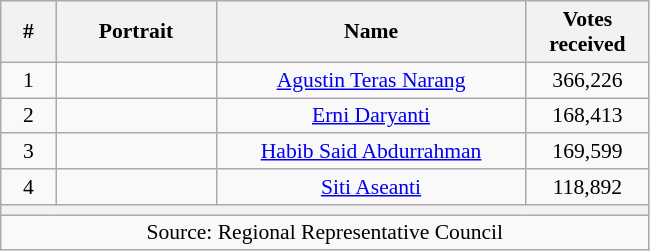<table class="wikitable sortable" style="text-align:center; font-size: 0.9em;">
<tr>
<th width="30">#</th>
<th width="100">Portrait</th>
<th width="200">Name</th>
<th width="75">Votes received</th>
</tr>
<tr>
<td>1</td>
<td></td>
<td><a href='#'>Agustin Teras Narang</a></td>
<td>366,226</td>
</tr>
<tr>
<td>2</td>
<td></td>
<td><a href='#'>Erni Daryanti</a></td>
<td>168,413</td>
</tr>
<tr>
<td>3</td>
<td></td>
<td><a href='#'>Habib Said Abdurrahman</a></td>
<td>169,599</td>
</tr>
<tr>
<td>4</td>
<td></td>
<td><a href='#'>Siti Aseanti</a></td>
<td>118,892</td>
</tr>
<tr>
<th colspan="8"></th>
</tr>
<tr>
<td colspan="8">Source: Regional Representative Council</td>
</tr>
</table>
